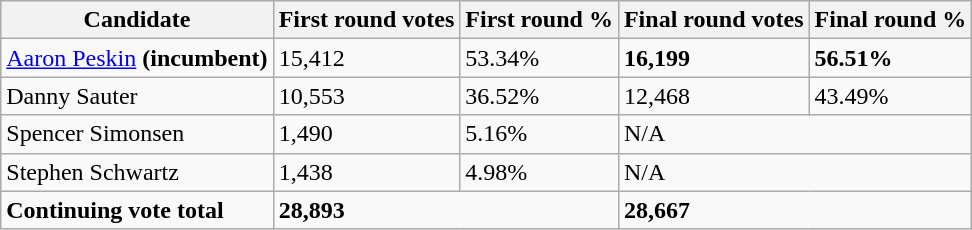<table class="wikitable">
<tr>
<th>Candidate</th>
<th>First round votes</th>
<th>First round %</th>
<th>Final round votes</th>
<th>Final round %</th>
</tr>
<tr>
<td><a href='#'>Aaron Peskin</a> <strong>(incumbent)</strong></td>
<td>15,412</td>
<td>53.34%</td>
<td><strong>16,199</strong></td>
<td><strong>56.51%</strong></td>
</tr>
<tr>
<td>Danny Sauter</td>
<td>10,553</td>
<td>36.52%</td>
<td>12,468</td>
<td>43.49%</td>
</tr>
<tr>
<td>Spencer Simonsen</td>
<td>1,490</td>
<td>5.16%</td>
<td colspan="2">N/A</td>
</tr>
<tr>
<td>Stephen Schwartz</td>
<td>1,438</td>
<td>4.98%</td>
<td colspan="2">N/A</td>
</tr>
<tr>
<td><strong>Continuing vote total</strong></td>
<td colspan="2"><strong>28,893</strong></td>
<td colspan="2"><strong>28,667</strong></td>
</tr>
</table>
